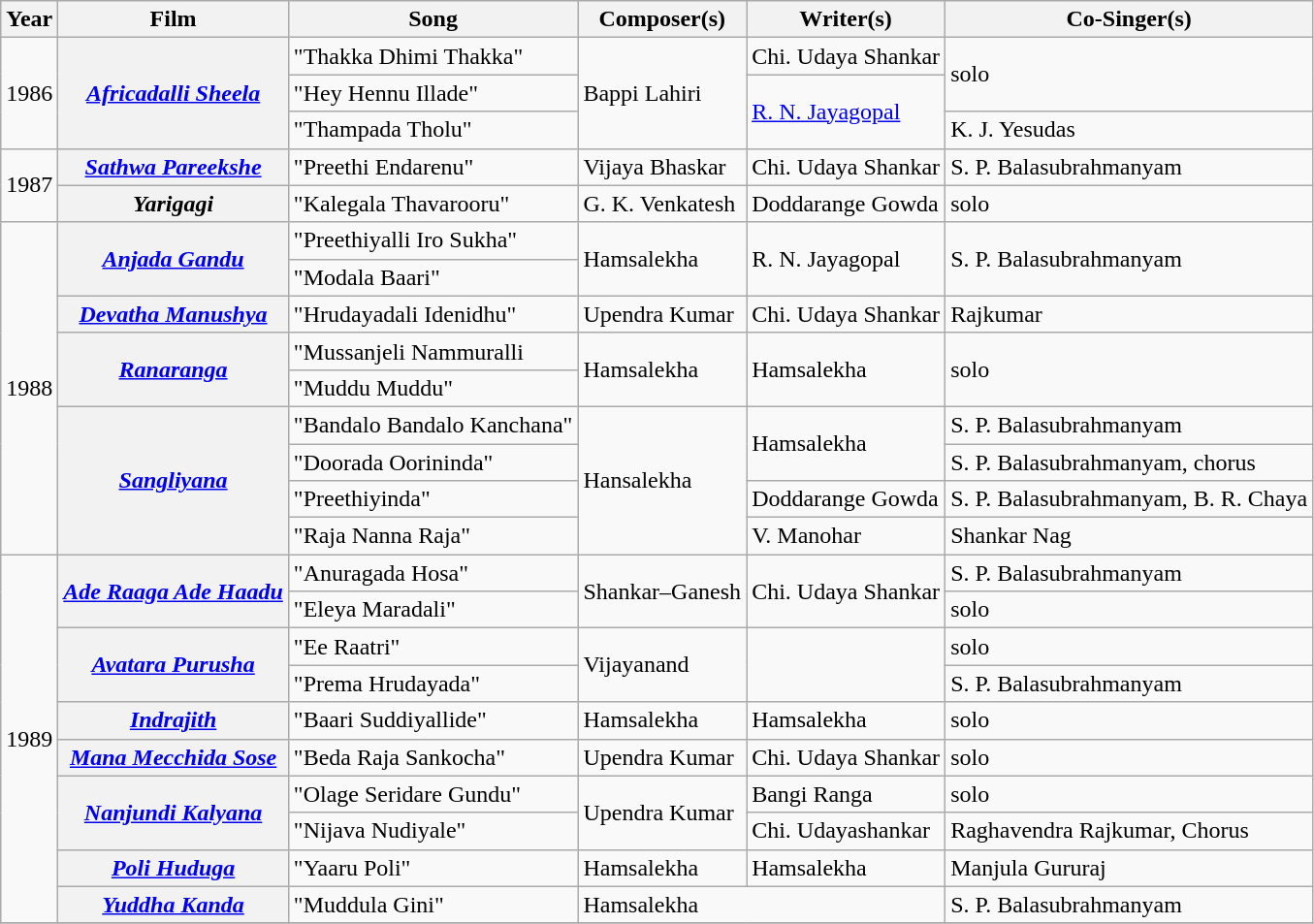<table class="wikitable">
<tr>
<th>Year</th>
<th>Film</th>
<th>Song</th>
<th>Composer(s)</th>
<th>Writer(s)</th>
<th>Co-Singer(s)</th>
</tr>
<tr>
<td Rowspan=3>1986</td>
<th Rowspan=3><em><a href='#'>Africadalli Sheela</a></em></th>
<td>"Thakka Dhimi Thakka"</td>
<td rowspan=3>Bappi Lahiri</td>
<td>Chi. Udaya Shankar</td>
<td rowspan=2>solo</td>
</tr>
<tr>
<td>"Hey Hennu Illade"</td>
<td Rowspan=2><a href='#'>R. N. Jayagopal</a></td>
</tr>
<tr>
<td>"Thampada Tholu"</td>
<td>K. J. Yesudas</td>
</tr>
<tr>
<td rowspan=2>1987</td>
<th><em><a href='#'>Sathwa Pareekshe</a></em></th>
<td>"Preethi Endarenu"</td>
<td rowspan=>Vijaya Bhaskar</td>
<td rowspan=>Chi. Udaya Shankar</td>
<td>S. P. Balasubrahmanyam</td>
</tr>
<tr>
<th><em>Yarigagi</em></th>
<td>"Kalegala Thavarooru"</td>
<td>G. K. Venkatesh</td>
<td>Doddarange Gowda</td>
<td>solo</td>
</tr>
<tr>
<td rowspan=9>1988</td>
<th Rowspan=2><em><a href='#'>Anjada Gandu</a></em></th>
<td>"Preethiyalli Iro Sukha"</td>
<td rowspan=2>Hamsalekha</td>
<td rowspan=2>R. N. Jayagopal</td>
<td rowspan=2>S. P. Balasubrahmanyam</td>
</tr>
<tr>
<td>"Modala Baari"</td>
</tr>
<tr>
<th><em><a href='#'>Devatha Manushya</a></em></th>
<td>"Hrudayadali Idenidhu"</td>
<td>Upendra Kumar</td>
<td>Chi. Udaya Shankar</td>
<td>Rajkumar</td>
</tr>
<tr>
<th Rowspan=2><em><a href='#'>Ranaranga</a></em></th>
<td>"Mussanjeli Nammuralli</td>
<td rowspan=2>Hamsalekha</td>
<td rowspan=2>Hamsalekha</td>
<td rowspan=2>solo</td>
</tr>
<tr>
<td>"Muddu Muddu"</td>
</tr>
<tr>
<th Rowspan=4><em><a href='#'>Sangliyana</a></em></th>
<td>"Bandalo Bandalo Kanchana"</td>
<td rowspan=4>Hansalekha</td>
<td rowspan=2>Hamsalekha</td>
<td>S. P. Balasubrahmanyam</td>
</tr>
<tr>
<td>"Doorada Oorininda"</td>
<td>S. P. Balasubrahmanyam, chorus</td>
</tr>
<tr>
<td>"Preethiyinda"</td>
<td>Doddarange Gowda</td>
<td>S. P. Balasubrahmanyam, B. R. Chaya</td>
</tr>
<tr>
<td>"Raja Nanna Raja"</td>
<td>V. Manohar</td>
<td>Shankar Nag</td>
</tr>
<tr>
<td rowspan=10>1989</td>
<th Rowspan=2><em><a href='#'>Ade Raaga Ade Haadu</a></em></th>
<td>"Anuragada Hosa"</td>
<td Rowspan=2>Shankar–Ganesh</td>
<td rowspan=2>Chi. Udaya Shankar</td>
<td>S. P. Balasubrahmanyam</td>
</tr>
<tr>
<td>"Eleya Maradali"</td>
<td>solo</td>
</tr>
<tr>
<th Rowspan=2><em><a href='#'>Avatara Purusha</a></em></th>
<td>"Ee Raatri"</td>
<td Rowspan=2>Vijayanand</td>
<td rowspan=2></td>
<td>solo</td>
</tr>
<tr>
<td>"Prema Hrudayada"</td>
<td>S. P. Balasubrahmanyam</td>
</tr>
<tr>
<th><em><a href='#'>Indrajith</a></em></th>
<td>"Baari Suddiyallide"</td>
<td>Hamsalekha</td>
<td>Hamsalekha</td>
<td>solo</td>
</tr>
<tr>
<th><em><a href='#'>Mana Mecchida Sose</a></em></th>
<td>"Beda Raja Sankocha"</td>
<td>Upendra Kumar</td>
<td>Chi. Udaya Shankar</td>
<td>solo</td>
</tr>
<tr>
<th Rowspan=2><em><a href='#'>Nanjundi Kalyana</a></em></th>
<td>"Olage Seridare Gundu"</td>
<td rowspan=2>Upendra Kumar</td>
<td>Bangi Ranga</td>
<td>solo</td>
</tr>
<tr>
<td>"Nijava Nudiyale"</td>
<td>Chi. Udayashankar</td>
<td>Raghavendra Rajkumar, Chorus</td>
</tr>
<tr>
<th><em><a href='#'>Poli Huduga</a></em></th>
<td>"Yaaru Poli"</td>
<td>Hamsalekha</td>
<td>Hamsalekha</td>
<td>Manjula Gururaj</td>
</tr>
<tr>
<th><em><a href='#'>Yuddha Kanda</a></em></th>
<td>"Muddula Gini"</td>
<td colspan=2>Hamsalekha</td>
<td>S. P. Balasubrahmanyam</td>
</tr>
<tr>
</tr>
</table>
